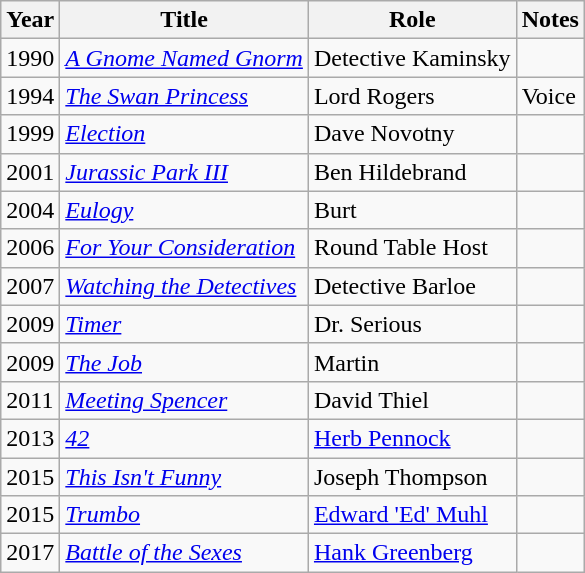<table class="wikitable">
<tr>
<th>Year</th>
<th>Title</th>
<th>Role</th>
<th>Notes</th>
</tr>
<tr>
<td>1990</td>
<td><em><a href='#'>A Gnome Named Gnorm</a></em></td>
<td>Detective Kaminsky</td>
<td></td>
</tr>
<tr>
<td>1994</td>
<td><em><a href='#'>The Swan Princess</a></em></td>
<td>Lord Rogers</td>
<td>Voice</td>
</tr>
<tr>
<td>1999</td>
<td><em><a href='#'>Election</a></em></td>
<td>Dave Novotny</td>
<td></td>
</tr>
<tr>
<td>2001</td>
<td><em><a href='#'>Jurassic Park III</a></em></td>
<td>Ben Hildebrand</td>
<td></td>
</tr>
<tr>
<td>2004</td>
<td><em><a href='#'>Eulogy</a></em></td>
<td>Burt</td>
<td></td>
</tr>
<tr>
<td>2006</td>
<td><em><a href='#'>For Your Consideration</a></em></td>
<td>Round Table Host</td>
<td></td>
</tr>
<tr>
<td>2007</td>
<td><em><a href='#'>Watching the Detectives</a></em></td>
<td>Detective Barloe</td>
<td></td>
</tr>
<tr>
<td>2009</td>
<td><em><a href='#'>Timer</a></em></td>
<td>Dr. Serious</td>
<td></td>
</tr>
<tr>
<td>2009</td>
<td><em><a href='#'>The Job</a></em></td>
<td>Martin</td>
<td></td>
</tr>
<tr>
<td>2011</td>
<td><em><a href='#'>Meeting Spencer</a></em></td>
<td>David Thiel</td>
<td></td>
</tr>
<tr>
<td>2013</td>
<td><em><a href='#'>42</a></em></td>
<td><a href='#'>Herb Pennock</a></td>
<td></td>
</tr>
<tr>
<td>2015</td>
<td><em><a href='#'>This Isn't Funny</a></em></td>
<td>Joseph Thompson</td>
<td></td>
</tr>
<tr>
<td>2015</td>
<td><em><a href='#'>Trumbo</a></em></td>
<td><a href='#'>Edward 'Ed' Muhl</a></td>
<td></td>
</tr>
<tr>
<td>2017</td>
<td><em><a href='#'>Battle of the Sexes</a></em></td>
<td><a href='#'>Hank Greenberg</a></td>
<td></td>
</tr>
</table>
